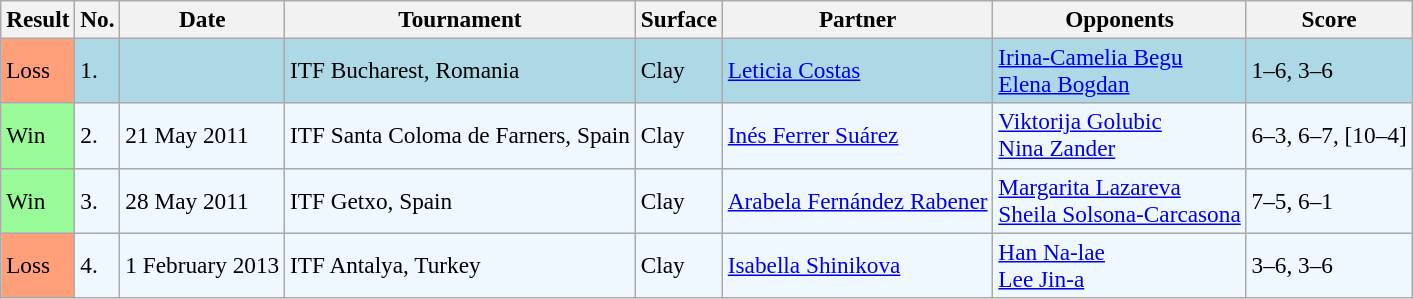<table class="sortable wikitable" style=font-size:97%>
<tr>
<th>Result</th>
<th>No.</th>
<th>Date</th>
<th>Tournament</th>
<th>Surface</th>
<th>Partner</th>
<th>Opponents</th>
<th class="unsortable">Score</th>
</tr>
<tr style="background:lightblue;">
<td bgcolor="FFA07A">Loss</td>
<td>1.</td>
<td></td>
<td>ITF Bucharest, Romania</td>
<td>Clay</td>
<td> <a href='#'>Leticia Costas</a></td>
<td> <a href='#'>Irina-Camelia Begu</a> <br>  <a href='#'>Elena Bogdan</a></td>
<td>1–6, 3–6</td>
</tr>
<tr bgcolor="#f0f8ff">
<td style="background:#98FB98;">Win</td>
<td>2.</td>
<td>21 May 2011</td>
<td>ITF Santa Coloma de Farners, Spain</td>
<td>Clay</td>
<td> <a href='#'>Inés Ferrer Suárez</a></td>
<td> <a href='#'>Viktorija Golubic</a> <br>  <a href='#'>Nina Zander</a></td>
<td>6–3, 6–7, [10–4]</td>
</tr>
<tr bgcolor="#f0f8ff">
<td style="background:#98FB98;">Win</td>
<td>3.</td>
<td>28 May 2011</td>
<td>ITF Getxo, Spain</td>
<td>Clay</td>
<td> <a href='#'>Arabela Fernández Rabener</a></td>
<td> <a href='#'>Margarita Lazareva</a> <br>  <a href='#'>Sheila Solsona-Carcasona</a></td>
<td>7–5, 6–1</td>
</tr>
<tr bgcolor="#f0f8ff">
<td style="background:#FFA07A;">Loss</td>
<td>4.</td>
<td>1 February 2013</td>
<td>ITF Antalya, Turkey</td>
<td>Clay</td>
<td> <a href='#'>Isabella Shinikova</a></td>
<td> <a href='#'>Han Na-lae</a> <br>  <a href='#'>Lee Jin-a</a></td>
<td>3–6, 3–6</td>
</tr>
</table>
